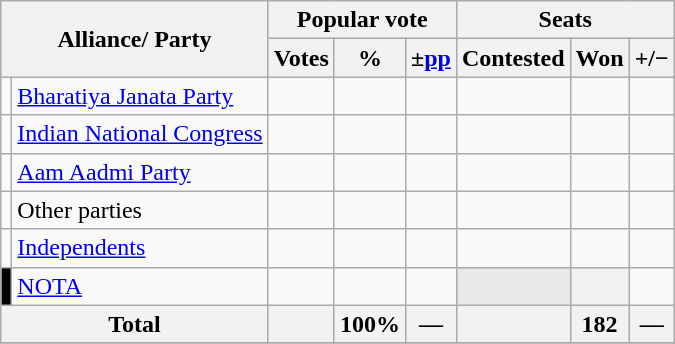<table class="wikitable sortable">
<tr>
<th colspan="4" rowspan="2">Alliance/ Party</th>
<th colspan="3">Popular vote</th>
<th colspan="3">Seats</th>
</tr>
<tr>
<th>Votes</th>
<th>%</th>
<th>±<a href='#'>pp</a></th>
<th>Contested</th>
<th>Won</th>
<th><strong>+/−</strong></th>
</tr>
<tr>
<td></td>
<td colspan="3"><a href='#'>Bharatiya Janata Party</a></td>
<td></td>
<td></td>
<td></td>
<td></td>
<td></td>
<td></td>
</tr>
<tr>
<td></td>
<td colspan="3"><a href='#'>Indian National Congress</a></td>
<td></td>
<td></td>
<td></td>
<td></td>
<td></td>
<td></td>
</tr>
<tr>
<td></td>
<td colspan="3"><a href='#'>Aam Aadmi Party</a></td>
<td></td>
<td></td>
<td></td>
<td></td>
<td></td>
<td></td>
</tr>
<tr>
<td></td>
<td colspan="3">Other parties</td>
<td></td>
<td></td>
<td></td>
<td></td>
<td></td>
<td></td>
</tr>
<tr>
<td></td>
<td colspan="3"><a href='#'>Independents</a></td>
<td></td>
<td></td>
<td></td>
<td></td>
<td></td>
<td></td>
</tr>
<tr>
<td style="background:Black; color:White"></td>
<td colspan="3"><a href='#'>NOTA</a></td>
<td></td>
<td></td>
<td></td>
<th style="background-color:#E9E9E9"></th>
<th></th>
<td></td>
</tr>
<tr>
<th colspan="4">Total</th>
<th></th>
<th>100%</th>
<th>—</th>
<th></th>
<th>182</th>
<th>—</th>
</tr>
<tr>
</tr>
</table>
